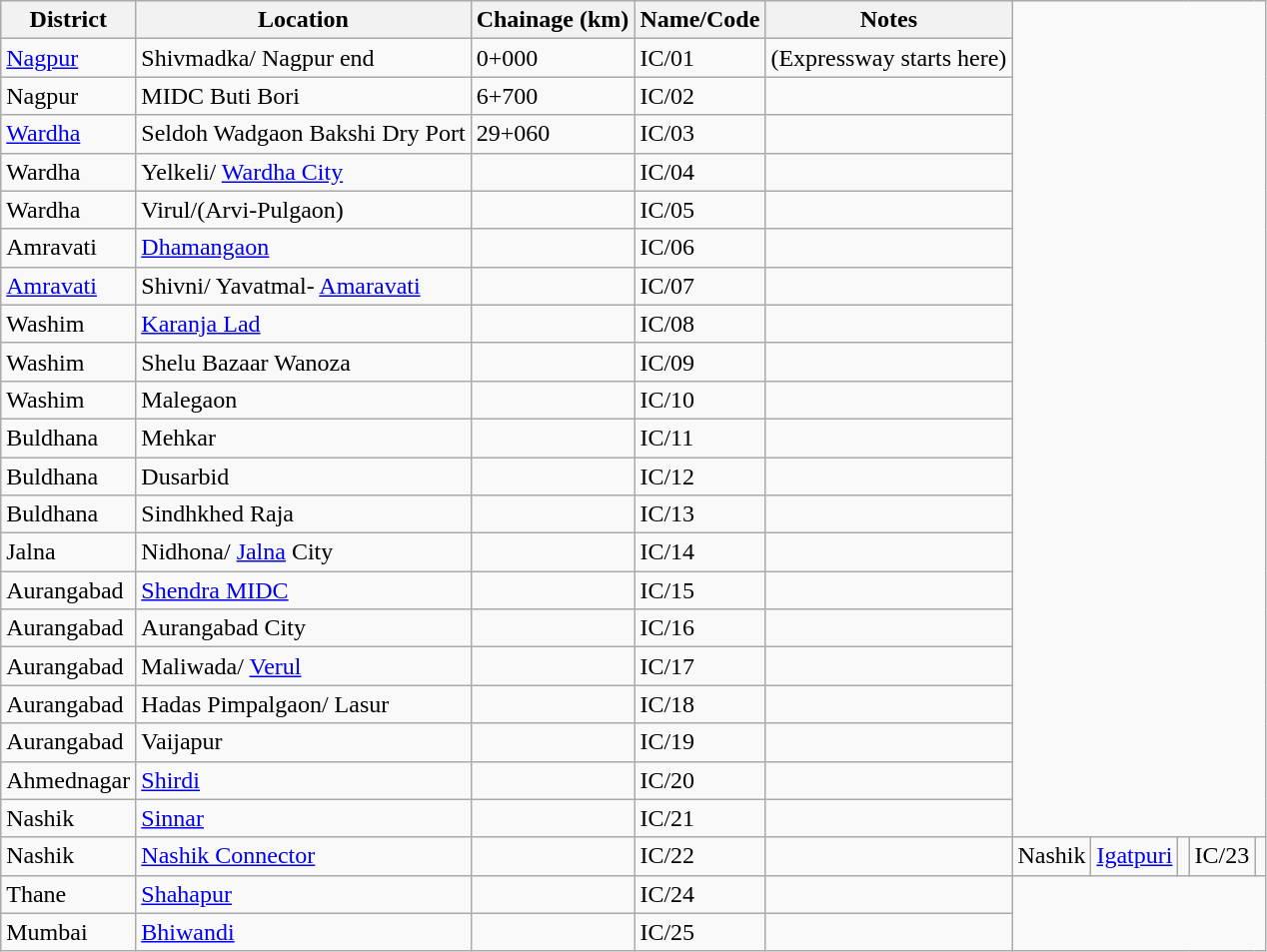<table class="wikitable">
<tr>
<th>District</th>
<th>Location</th>
<th>Chainage (km)</th>
<th>Name/Code</th>
<th>Notes</th>
</tr>
<tr>
<td><a href='#'>Nagpur</a></td>
<td>Shivmadka/ Nagpur end</td>
<td>0+000</td>
<td>IC/01</td>
<td>(Expressway starts here)</td>
</tr>
<tr>
<td>Nagpur</td>
<td>MIDC Buti Bori</td>
<td>6+700</td>
<td>IC/02</td>
<td></td>
</tr>
<tr>
<td><a href='#'>Wardha</a></td>
<td>Seldoh Wadgaon Bakshi Dry Port</td>
<td>29+060</td>
<td>IC/03</td>
<td></td>
</tr>
<tr>
<td>Wardha</td>
<td>Yelkeli/ <a href='#'>Wardha City</a></td>
<td></td>
<td>IC/04</td>
<td></td>
</tr>
<tr>
<td>Wardha</td>
<td>Virul/(Arvi-Pulgaon)</td>
<td></td>
<td>IC/05</td>
<td></td>
</tr>
<tr>
<td>Amravati</td>
<td><a href='#'>Dhamangaon</a></td>
<td></td>
<td>IC/06</td>
<td></td>
</tr>
<tr>
<td><a href='#'>Amravati</a></td>
<td>Shivni/ Yavatmal- <a href='#'>Amaravati</a></td>
<td></td>
<td>IC/07</td>
<td></td>
</tr>
<tr>
<td>Washim</td>
<td><a href='#'>Karanja Lad</a></td>
<td></td>
<td>IC/08</td>
<td></td>
</tr>
<tr>
<td>Washim</td>
<td>Shelu Bazaar Wanoza</td>
<td></td>
<td>IC/09</td>
<td></td>
</tr>
<tr>
<td>Washim</td>
<td>Malegaon</td>
<td></td>
<td>IC/10</td>
<td></td>
</tr>
<tr>
<td>Buldhana</td>
<td>Mehkar</td>
<td></td>
<td>IC/11</td>
<td></td>
</tr>
<tr>
<td>Buldhana</td>
<td>Dusarbid</td>
<td></td>
<td>IC/12</td>
<td></td>
</tr>
<tr>
<td>Buldhana</td>
<td>Sindhkhed Raja</td>
<td></td>
<td>IC/13</td>
<td></td>
</tr>
<tr>
<td>Jalna</td>
<td>Nidhona/ <a href='#'>Jalna</a> City</td>
<td></td>
<td>IC/14</td>
<td></td>
</tr>
<tr>
<td>Aurangabad</td>
<td><a href='#'>Shendra MIDC</a></td>
<td></td>
<td>IC/15</td>
<td></td>
</tr>
<tr>
<td>Aurangabad</td>
<td>Aurangabad City</td>
<td></td>
<td>IC/16</td>
<td></td>
</tr>
<tr>
<td>Aurangabad</td>
<td>Maliwada/ <a href='#'>Verul</a></td>
<td></td>
<td>IC/17</td>
<td></td>
</tr>
<tr>
<td>Aurangabad</td>
<td>Hadas Pimpalgaon/ Lasur</td>
<td></td>
<td>IC/18</td>
<td></td>
</tr>
<tr>
<td>Aurangabad</td>
<td>Vaijapur</td>
<td></td>
<td>IC/19</td>
<td></td>
</tr>
<tr>
<td>Ahmednagar</td>
<td><a href='#'>Shirdi</a></td>
<td></td>
<td>IC/20</td>
<td></td>
</tr>
<tr>
<td>Nashik</td>
<td><a href='#'>Sinnar</a></td>
<td></td>
<td>IC/21</td>
<td></td>
</tr>
<tr>
<td>Nashik</td>
<td><a href='#'>Nashik Connector</a></td>
<td></td>
<td>IC/22</td>
<td></td>
<td>Nashik</td>
<td><a href='#'>Igatpuri</a></td>
<td></td>
<td>IC/23</td>
<td></td>
</tr>
<tr>
<td>Thane</td>
<td><a href='#'>Shahapur</a></td>
<td></td>
<td>IC/24</td>
<td></td>
</tr>
<tr>
<td>Mumbai</td>
<td><a href='#'>Bhiwandi</a></td>
<td></td>
<td>IC/25</td>
<td></td>
</tr>
</table>
